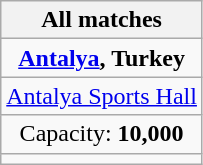<table class="wikitable" style="text-align: center;">
<tr>
<th>All matches</th>
</tr>
<tr>
<td><strong><a href='#'>Antalya</a>, Turkey</strong></td>
</tr>
<tr>
<td><a href='#'>Antalya Sports Hall</a></td>
</tr>
<tr>
<td>Capacity: <strong>10,000</strong></td>
</tr>
<tr>
<td></td>
</tr>
</table>
